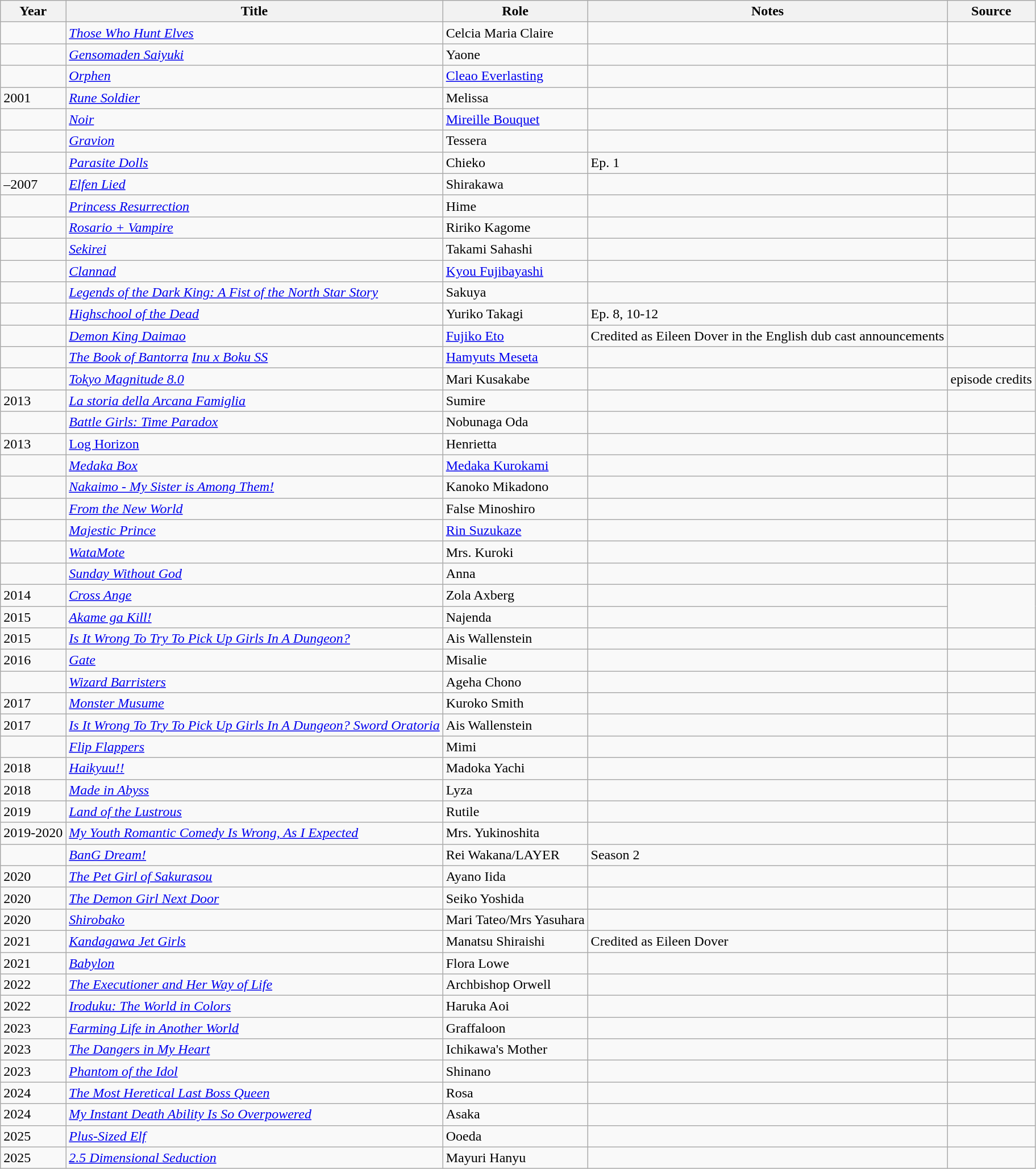<table class="wikitable sortable plainrowheaders">
<tr>
<th>Year</th>
<th>Title</th>
<th>Role</th>
<th class="unsortable">Notes</th>
<th class="unsortable">Source</th>
</tr>
<tr>
<td></td>
<td><em><a href='#'>Those Who Hunt Elves</a></em></td>
<td>Celcia Maria Claire</td>
<td></td>
<td></td>
</tr>
<tr>
<td></td>
<td><em><a href='#'>Gensomaden Saiyuki</a></em></td>
<td>Yaone</td>
<td></td>
</tr>
<tr>
<td></td>
<td><em><a href='#'>Orphen</a></em></td>
<td><a href='#'>Cleao Everlasting</a></td>
<td></td>
<td></td>
</tr>
<tr>
<td>2001</td>
<td><em><a href='#'>Rune Soldier</a></em></td>
<td>Melissa</td>
<td></td>
<td></td>
</tr>
<tr>
<td></td>
<td><em><a href='#'>Noir</a></em></td>
<td><a href='#'>Mireille Bouquet</a></td>
<td></td>
<td></td>
</tr>
<tr>
<td></td>
<td><em><a href='#'>Gravion</a></em></td>
<td>Tessera</td>
<td></td>
<td></td>
</tr>
<tr>
<td></td>
<td><em><a href='#'>Parasite Dolls</a></em></td>
<td>Chieko</td>
<td>Ep. 1</td>
<td></td>
</tr>
<tr>
<td>–2007</td>
<td><em><a href='#'>Elfen Lied</a></em></td>
<td>Shirakawa</td>
<td></td>
<td></td>
</tr>
<tr>
<td></td>
<td><em><a href='#'>Princess Resurrection</a></em></td>
<td>Hime</td>
<td></td>
<td></td>
</tr>
<tr>
<td></td>
<td><em><a href='#'>Rosario + Vampire</a></em></td>
<td>Ririko Kagome</td>
<td></td>
<td></td>
</tr>
<tr>
<td></td>
<td><em><a href='#'>Sekirei</a></em></td>
<td>Takami Sahashi</td>
<td></td>
<td></td>
</tr>
<tr>
<td></td>
<td><em><a href='#'>Clannad</a></em></td>
<td><a href='#'>Kyou Fujibayashi</a></td>
<td></td>
<td></td>
</tr>
<tr>
<td></td>
<td><em><a href='#'>Legends of the Dark King: A Fist of the North Star Story</a></em></td>
<td>Sakuya</td>
<td></td>
<td></td>
</tr>
<tr>
<td></td>
<td><em><a href='#'>Highschool of the Dead</a></em></td>
<td>Yuriko Takagi</td>
<td>Ep. 8, 10-12</td>
<td></td>
</tr>
<tr>
<td></td>
<td><em><a href='#'>Demon King Daimao</a></em></td>
<td><a href='#'>Fujiko Eto</a></td>
<td>Credited as Eileen Dover in the English dub cast announcements</td>
<td></td>
</tr>
<tr>
<td></td>
<td><em><a href='#'>The Book of Bantorra</a></em> <em><a href='#'>Inu x Boku SS</a></em></td>
<td><a href='#'>Hamyuts Meseta</a></td>
<td></td>
<td></td>
</tr>
<tr>
<td></td>
<td><em><a href='#'>Tokyo Magnitude 8.0</a></em></td>
<td>Mari Kusakabe</td>
<td></td>
<td>episode credits</td>
</tr>
<tr>
<td>2013</td>
<td><em><a href='#'>La storia della Arcana Famiglia</a></em></td>
<td>Sumire</td>
<td></td>
<td></td>
</tr>
<tr>
<td></td>
<td><em><a href='#'>Battle Girls: Time Paradox</a></em></td>
<td>Nobunaga Oda</td>
<td></td>
<td></td>
</tr>
<tr>
<td>2013</td>
<td><a href='#'>Log Horizon</a></td>
<td>Henrietta</td>
<td></td>
<td></td>
</tr>
<tr>
<td></td>
<td><em><a href='#'>Medaka Box</a></em></td>
<td><a href='#'>Medaka Kurokami</a></td>
<td></td>
<td></td>
</tr>
<tr>
<td></td>
<td><em><a href='#'>Nakaimo - My Sister is Among Them!</a></em></td>
<td>Kanoko Mikadono</td>
<td></td>
<td></td>
</tr>
<tr>
<td></td>
<td><em><a href='#'>From the New World</a></em></td>
<td>False Minoshiro</td>
<td></td>
<td></td>
</tr>
<tr>
<td></td>
<td><em><a href='#'>Majestic Prince</a></em></td>
<td><a href='#'>Rin Suzukaze</a></td>
<td></td>
<td></td>
</tr>
<tr>
<td></td>
<td><em><a href='#'>WataMote</a></em></td>
<td>Mrs. Kuroki</td>
<td></td>
<td></td>
</tr>
<tr>
<td></td>
<td><em><a href='#'>Sunday Without God</a></em></td>
<td>Anna</td>
<td></td>
<td></td>
</tr>
<tr>
<td>2014</td>
<td><em><a href='#'>Cross Ange</a></em></td>
<td>Zola Axberg</td>
<td></td>
</tr>
<tr>
<td>2015</td>
<td><em><a href='#'>Akame ga Kill!</a></em></td>
<td>Najenda</td>
<td></td>
</tr>
<tr>
<td>2015</td>
<td><em><a href='#'>Is It Wrong To Try To Pick Up Girls In A Dungeon?</a></em></td>
<td>Ais Wallenstein</td>
<td></td>
<td></td>
</tr>
<tr>
<td>2016</td>
<td><a href='#'><em>Gate</em></a></td>
<td>Misalie</td>
<td></td>
<td></td>
</tr>
<tr>
<td></td>
<td><em><a href='#'>Wizard Barristers</a></em></td>
<td>Ageha Chono</td>
<td></td>
<td></td>
</tr>
<tr>
<td>2017</td>
<td><em><a href='#'>Monster Musume</a></em></td>
<td>Kuroko Smith</td>
<td></td>
<td></td>
</tr>
<tr>
<td>2017</td>
<td><em><a href='#'>Is It Wrong To Try To Pick Up Girls In A Dungeon? Sword Oratoria</a></em></td>
<td>Ais Wallenstein</td>
<td></td>
<td></td>
</tr>
<tr>
<td></td>
<td><em><a href='#'>Flip Flappers</a></em></td>
<td>Mimi</td>
<td></td>
<td></td>
</tr>
<tr>
<td>2018</td>
<td><em><a href='#'>Haikyuu!!</a></em></td>
<td>Madoka Yachi</td>
<td></td>
<td></td>
</tr>
<tr>
<td>2018</td>
<td><em><a href='#'>Made in Abyss</a></em></td>
<td>Lyza</td>
<td></td>
<td></td>
</tr>
<tr>
<td>2019</td>
<td><em><a href='#'>Land of the Lustrous</a></em></td>
<td>Rutile</td>
<td></td>
<td></td>
</tr>
<tr>
<td>2019-2020</td>
<td><em><a href='#'>My Youth Romantic Comedy Is Wrong, As I Expected</a></em></td>
<td>Mrs. Yukinoshita</td>
<td></td>
<td></td>
</tr>
<tr>
<td></td>
<td><em><a href='#'>BanG Dream!</a></em></td>
<td>Rei Wakana/LAYER</td>
<td>Season 2</td>
<td></td>
</tr>
<tr>
<td>2020</td>
<td><em><a href='#'>The Pet Girl of Sakurasou</a></em></td>
<td>Ayano Iida</td>
<td></td>
<td></td>
</tr>
<tr>
<td>2020</td>
<td><em><a href='#'>The Demon Girl Next Door</a></em></td>
<td>Seiko Yoshida</td>
<td></td>
<td></td>
</tr>
<tr>
<td>2020</td>
<td><em><a href='#'>Shirobako</a></em></td>
<td>Mari Tateo/Mrs Yasuhara</td>
<td></td>
<td></td>
</tr>
<tr>
<td>2021</td>
<td><em><a href='#'>Kandagawa Jet Girls</a></em></td>
<td>Manatsu Shiraishi</td>
<td>Credited as Eileen Dover</td>
<td></td>
</tr>
<tr>
<td>2021</td>
<td><em><a href='#'>Babylon</a></em></td>
<td>Flora Lowe</td>
<td></td>
<td></td>
</tr>
<tr>
<td>2022</td>
<td><em><a href='#'>The Executioner and Her Way of Life</a></em></td>
<td>Archbishop Orwell</td>
<td></td>
<td></td>
</tr>
<tr>
<td>2022</td>
<td><em><a href='#'>Iroduku: The World in Colors</a></em></td>
<td>Haruka Aoi</td>
<td></td>
<td></td>
</tr>
<tr>
<td>2023</td>
<td><em><a href='#'>Farming Life in Another World</a></em></td>
<td>Graffaloon</td>
<td></td>
<td></td>
</tr>
<tr>
<td>2023</td>
<td><em><a href='#'>The Dangers in My Heart</a></em></td>
<td>Ichikawa's Mother</td>
<td></td>
<td></td>
</tr>
<tr>
<td>2023</td>
<td><em><a href='#'>Phantom of the Idol</a></em></td>
<td>Shinano</td>
<td></td>
<td></td>
</tr>
<tr>
<td>2024</td>
<td><em><a href='#'>The Most Heretical Last Boss Queen</a></em></td>
<td>Rosa</td>
<td></td>
<td></td>
</tr>
<tr>
<td>2024</td>
<td><em><a href='#'>My Instant Death Ability Is So Overpowered</a></em></td>
<td>Asaka</td>
<td></td>
<td></td>
</tr>
<tr>
<td>2025</td>
<td><em><a href='#'>Plus-Sized Elf</a></em></td>
<td>Ooeda</td>
<td></td>
<td></td>
</tr>
<tr>
<td>2025</td>
<td><em><a href='#'>2.5 Dimensional Seduction</a></em></td>
<td>Mayuri Hanyu</td>
<td></td>
<td></td>
</tr>
</table>
